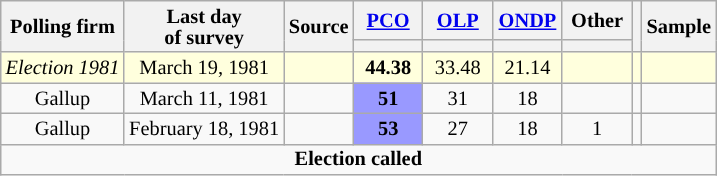<table class="wikitable sortable" style="text-align:center;font-size:85%;line-height:14px;" align="center">
<tr>
<th rowspan="2">Polling firm</th>
<th rowspan="2">Last day <br>of survey</th>
<th rowspan="2">Source</th>
<th class="unsortable" style="width:40px;"><a href='#'>PCO</a></th>
<th class="unsortable" style="width:40px;"><a href='#'>OLP</a></th>
<th class="unsortable" style="width:40px;"><a href='#'>ONDP</a></th>
<th class="unsortable" style="width:40px;">Other</th>
<th rowspan="2"></th>
<th rowspan="2">Sample</th>
</tr>
<tr style="line-height:5px;">
<th style="background:"></th>
<th style="background:"></th>
<th style="background:"></th>
<th style="background:"></th>
</tr>
<tr>
<td style="background:#ffd;"><em>Election 1981</em></td>
<td style="background:#ffd;">March 19, 1981</td>
<td style="background:#ffd;"></td>
<td style="background:#ffd;"><strong>44.38</strong></td>
<td style="background:#ffd;">33.48</td>
<td style="background:#ffd;">21.14</td>
<td style="background:#ffd;"></td>
<td style="background:#ffd;"></td>
<td style="background:#ffd;"></td>
</tr>
<tr>
<td>Gallup</td>
<td>March 11, 1981</td>
<td></td>
<td style="background:#9999FF"><strong>51</strong></td>
<td>31</td>
<td>18</td>
<td></td>
<td></td>
<td></td>
</tr>
<tr>
<td>Gallup</td>
<td>February 18, 1981</td>
<td></td>
<td style="background:#9999FF"><strong>53</strong></td>
<td>27</td>
<td>18</td>
<td>1</td>
<td></td>
<td></td>
</tr>
<tr>
<td colspan="10"><strong>Election called</strong></td>
</tr>
</table>
